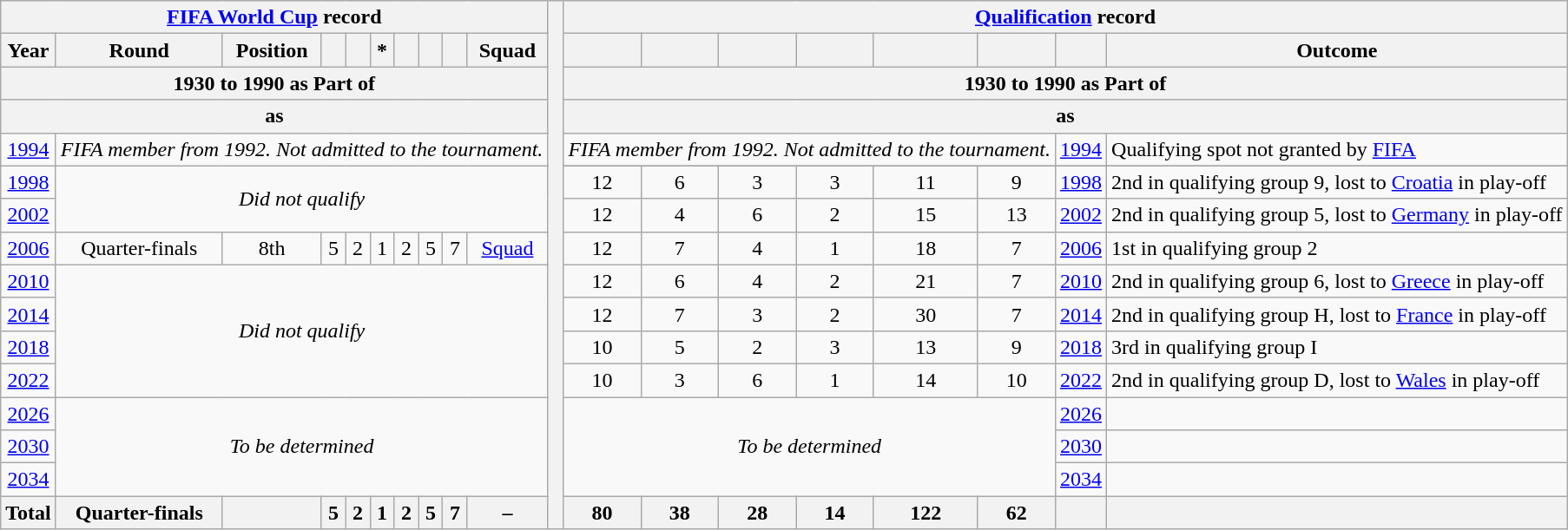<table class="wikitable" style="text-align: center;">
<tr>
<th colspan="10"><a href='#'>FIFA World Cup</a> record</th>
<th style="width:1%;" rowspan="17"></th>
<th colspan=8><a href='#'>Qualification</a> record</th>
</tr>
<tr>
<th>Year</th>
<th>Round</th>
<th>Position</th>
<th></th>
<th></th>
<th>*</th>
<th></th>
<th></th>
<th></th>
<th>Squad</th>
<th></th>
<th></th>
<th></th>
<th></th>
<th></th>
<th></th>
<th></th>
<th>Outcome</th>
</tr>
<tr>
<th colspan="10">1930 to 1990 as Part of </th>
<th colspan=8>1930 to 1990 as Part of </th>
</tr>
<tr>
<th colspan="10">as </th>
<th colspan=8>as </th>
</tr>
<tr>
<td> <a href='#'>1994</a></td>
<td colspan="9"><em>FIFA member from 1992. Not admitted to the tournament.</em></td>
<td colspan=6><em>FIFA member from 1992. Not admitted to the tournament.</em></td>
<td><a href='#'>1994</a></td>
<td align=left>Qualifying spot not granted by <a href='#'>FIFA</a></td>
</tr>
<tr>
<td rowspan=2> <a href='#'>1998</a></td>
<td colspan="9" rowspan="3"><em>Did not qualify</em></td>
</tr>
<tr>
<td>12</td>
<td>6</td>
<td>3</td>
<td>3</td>
<td>11</td>
<td>9</td>
<td><a href='#'>1998</a></td>
<td align=left>2nd in qualifying group 9, lost to <a href='#'>Croatia</a> in play-off</td>
</tr>
<tr>
<td>  <a href='#'>2002</a></td>
<td>12</td>
<td>4</td>
<td>6</td>
<td>2</td>
<td>15</td>
<td>13</td>
<td><a href='#'>2002</a></td>
<td align=left>2nd in qualifying group 5, lost to <a href='#'>Germany</a> in play-off</td>
</tr>
<tr>
<td> <a href='#'>2006</a></td>
<td>Quarter-finals</td>
<td>8th</td>
<td>5</td>
<td>2</td>
<td>1</td>
<td>2</td>
<td>5</td>
<td>7</td>
<td><a href='#'>Squad</a></td>
<td>12</td>
<td>7</td>
<td>4</td>
<td>1</td>
<td>18</td>
<td>7</td>
<td><a href='#'>2006</a></td>
<td align=left>1st in qualifying group 2</td>
</tr>
<tr>
<td> <a href='#'>2010</a></td>
<td colspan="9" rowspan="4"><em>Did not qualify</em></td>
<td>12</td>
<td>6</td>
<td>4</td>
<td>2</td>
<td>21</td>
<td>7</td>
<td><a href='#'>2010</a></td>
<td align=left>2nd in qualifying group 6, lost to <a href='#'>Greece</a> in play-off</td>
</tr>
<tr>
<td> <a href='#'>2014</a></td>
<td>12</td>
<td>7</td>
<td>3</td>
<td>2</td>
<td>30</td>
<td>7</td>
<td><a href='#'>2014</a></td>
<td align=left>2nd in qualifying group H, lost to <a href='#'>France</a> in play-off</td>
</tr>
<tr>
<td> <a href='#'>2018</a></td>
<td>10</td>
<td>5</td>
<td>2</td>
<td>3</td>
<td>13</td>
<td>9</td>
<td><a href='#'>2018</a></td>
<td align=left>3rd in qualifying group I</td>
</tr>
<tr>
<td> <a href='#'>2022</a></td>
<td>10</td>
<td>3</td>
<td>6</td>
<td>1</td>
<td>14</td>
<td>10</td>
<td><a href='#'>2022</a></td>
<td align=left>2nd in qualifying group D, lost to <a href='#'>Wales</a> in play-off</td>
</tr>
<tr>
<td>   <a href='#'>2026</a></td>
<td colspan="9" rowspan="3"><em>To be determined</em></td>
<td colspan=6 rowspan=3><em>To be determined</em></td>
<td><a href='#'>2026</a></td>
<td></td>
</tr>
<tr>
<td>   <a href='#'>2030</a></td>
<td><a href='#'>2030</a></td>
<td></td>
</tr>
<tr>
<td> <a href='#'>2034</a></td>
<td><a href='#'>2034</a></td>
<td></td>
</tr>
<tr>
<th>Total</th>
<th>Quarter-finals</th>
<th></th>
<th>5</th>
<th>2</th>
<th>1</th>
<th>2</th>
<th>5</th>
<th>7</th>
<th>–</th>
<th>80</th>
<th>38</th>
<th>28</th>
<th>14</th>
<th>122</th>
<th>62</th>
<th></th>
<th></th>
</tr>
</table>
